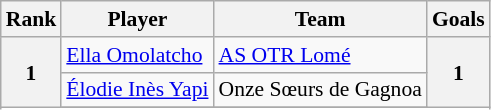<table class="wikitable" style="text-align:center; font-size:90%">
<tr>
<th>Rank</th>
<th>Player</th>
<th>Team</th>
<th>Goals</th>
</tr>
<tr>
<th rowspan=7>1</th>
<td align=left> <a href='#'>Ella Omolatcho</a></td>
<td align=left> <a href='#'>AS OTR Lomé</a></td>
<th rowspan=7>1</th>
</tr>
<tr>
<td align=left><a href='#'>Élodie Inès Yapi</a></td>
<td align=left> Onze Sœurs de Gagnoa</td>
</tr>
<tr>
</tr>
</table>
